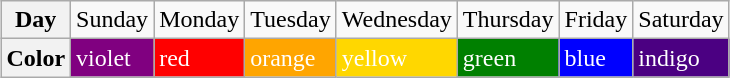<table class="wikitable" style="margin:1em auto;">
<tr>
<th>Day</th>
<td>Sunday</td>
<td>Monday</td>
<td>Tuesday</td>
<td>Wednesday</td>
<td>Thursday</td>
<td>Friday</td>
<td>Saturday</td>
</tr>
<tr>
<th>Color</th>
<td style="background:purple; color:white">violet</td>
<td style="background:red; color:white">red</td>
<td style="background:orange; color:white">orange</td>
<td style="background:gold; color:white">yellow</td>
<td style="background:green; color:white">green</td>
<td style="background:blue; color:white">blue</td>
<td style="background:#4b0082; color:white">indigo</td>
</tr>
</table>
